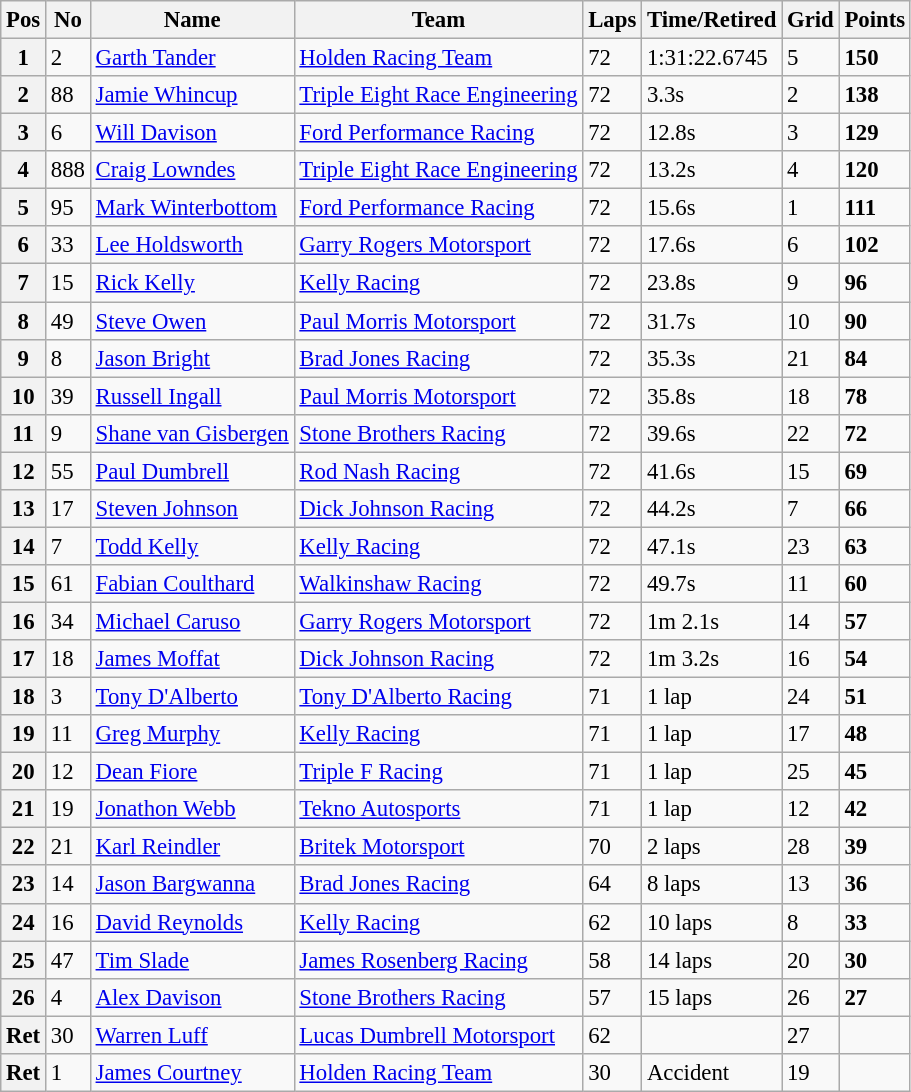<table class="wikitable" style="font-size: 95%;">
<tr>
<th>Pos</th>
<th>No</th>
<th>Name</th>
<th>Team</th>
<th>Laps</th>
<th>Time/Retired</th>
<th>Grid</th>
<th>Points</th>
</tr>
<tr>
<th>1</th>
<td>2</td>
<td><a href='#'>Garth Tander</a></td>
<td><a href='#'>Holden Racing Team</a></td>
<td>72</td>
<td>1:31:22.6745</td>
<td>5</td>
<td><strong>150</strong></td>
</tr>
<tr>
<th>2</th>
<td>88</td>
<td><a href='#'>Jamie Whincup</a></td>
<td><a href='#'>Triple Eight Race Engineering</a></td>
<td>72</td>
<td>3.3s</td>
<td>2</td>
<td><strong>138</strong></td>
</tr>
<tr>
<th>3</th>
<td>6</td>
<td><a href='#'>Will Davison</a></td>
<td><a href='#'>Ford Performance Racing</a></td>
<td>72</td>
<td>12.8s</td>
<td>3</td>
<td><strong>129</strong></td>
</tr>
<tr>
<th>4</th>
<td>888</td>
<td><a href='#'>Craig Lowndes</a></td>
<td><a href='#'>Triple Eight Race Engineering</a></td>
<td>72</td>
<td>13.2s</td>
<td>4</td>
<td><strong>120</strong></td>
</tr>
<tr>
<th>5</th>
<td>95</td>
<td><a href='#'>Mark Winterbottom</a></td>
<td><a href='#'>Ford Performance Racing</a></td>
<td>72</td>
<td>15.6s</td>
<td>1</td>
<td><strong>111</strong></td>
</tr>
<tr>
<th>6</th>
<td>33</td>
<td><a href='#'>Lee Holdsworth</a></td>
<td><a href='#'>Garry Rogers Motorsport</a></td>
<td>72</td>
<td>17.6s</td>
<td>6</td>
<td><strong>102</strong></td>
</tr>
<tr>
<th>7</th>
<td>15</td>
<td><a href='#'>Rick Kelly</a></td>
<td><a href='#'>Kelly Racing</a></td>
<td>72</td>
<td>23.8s</td>
<td>9</td>
<td><strong>96</strong></td>
</tr>
<tr>
<th>8</th>
<td>49</td>
<td><a href='#'>Steve Owen</a></td>
<td><a href='#'>Paul Morris Motorsport</a></td>
<td>72</td>
<td>31.7s</td>
<td>10</td>
<td><strong>90</strong></td>
</tr>
<tr>
<th>9</th>
<td>8</td>
<td><a href='#'>Jason Bright</a></td>
<td><a href='#'>Brad Jones Racing</a></td>
<td>72</td>
<td>35.3s</td>
<td>21</td>
<td><strong>84</strong></td>
</tr>
<tr>
<th>10</th>
<td>39</td>
<td><a href='#'>Russell Ingall</a></td>
<td><a href='#'>Paul Morris Motorsport</a></td>
<td>72</td>
<td>35.8s</td>
<td>18</td>
<td><strong>78</strong></td>
</tr>
<tr>
<th>11</th>
<td>9</td>
<td><a href='#'>Shane van Gisbergen</a></td>
<td><a href='#'>Stone Brothers Racing</a></td>
<td>72</td>
<td>39.6s</td>
<td>22</td>
<td><strong>72</strong></td>
</tr>
<tr>
<th>12</th>
<td>55</td>
<td><a href='#'>Paul Dumbrell</a></td>
<td><a href='#'>Rod Nash Racing</a></td>
<td>72</td>
<td>41.6s</td>
<td>15</td>
<td><strong>69</strong></td>
</tr>
<tr>
<th>13</th>
<td>17</td>
<td><a href='#'>Steven Johnson</a></td>
<td><a href='#'>Dick Johnson Racing</a></td>
<td>72</td>
<td>44.2s</td>
<td>7</td>
<td><strong>66</strong></td>
</tr>
<tr>
<th>14</th>
<td>7</td>
<td><a href='#'>Todd Kelly</a></td>
<td><a href='#'>Kelly Racing</a></td>
<td>72</td>
<td>47.1s</td>
<td>23</td>
<td><strong>63</strong></td>
</tr>
<tr>
<th>15</th>
<td>61</td>
<td><a href='#'>Fabian Coulthard</a></td>
<td><a href='#'>Walkinshaw Racing</a></td>
<td>72</td>
<td>49.7s</td>
<td>11</td>
<td><strong>60</strong></td>
</tr>
<tr>
<th>16</th>
<td>34</td>
<td><a href='#'>Michael Caruso</a></td>
<td><a href='#'>Garry Rogers Motorsport</a></td>
<td>72</td>
<td>1m 2.1s</td>
<td>14</td>
<td><strong>57</strong></td>
</tr>
<tr>
<th>17</th>
<td>18</td>
<td><a href='#'>James Moffat</a></td>
<td><a href='#'>Dick Johnson Racing</a></td>
<td>72</td>
<td>1m 3.2s</td>
<td>16</td>
<td><strong>54</strong></td>
</tr>
<tr>
<th>18</th>
<td>3</td>
<td><a href='#'>Tony D'Alberto</a></td>
<td><a href='#'>Tony D'Alberto Racing</a></td>
<td>71</td>
<td> 1 lap</td>
<td>24</td>
<td><strong>51</strong></td>
</tr>
<tr>
<th>19</th>
<td>11</td>
<td><a href='#'>Greg Murphy</a></td>
<td><a href='#'>Kelly Racing</a></td>
<td>71</td>
<td> 1 lap</td>
<td>17</td>
<td><strong>48</strong></td>
</tr>
<tr>
<th>20</th>
<td>12</td>
<td><a href='#'>Dean Fiore</a></td>
<td><a href='#'>Triple F Racing</a></td>
<td>71</td>
<td> 1 lap</td>
<td>25</td>
<td><strong>45</strong></td>
</tr>
<tr>
<th>21</th>
<td>19</td>
<td><a href='#'>Jonathon Webb</a></td>
<td><a href='#'>Tekno Autosports</a></td>
<td>71</td>
<td> 1 lap</td>
<td>12</td>
<td><strong>42</strong></td>
</tr>
<tr>
<th>22</th>
<td>21</td>
<td><a href='#'>Karl Reindler</a></td>
<td><a href='#'>Britek Motorsport</a></td>
<td>70</td>
<td> 2 laps</td>
<td>28</td>
<td><strong>39</strong></td>
</tr>
<tr>
<th>23</th>
<td>14</td>
<td><a href='#'>Jason Bargwanna</a></td>
<td><a href='#'>Brad Jones Racing</a></td>
<td>64</td>
<td> 8 laps</td>
<td>13</td>
<td><strong>36</strong></td>
</tr>
<tr>
<th>24</th>
<td>16</td>
<td><a href='#'>David Reynolds</a></td>
<td><a href='#'>Kelly Racing</a></td>
<td>62</td>
<td> 10 laps</td>
<td>8</td>
<td><strong>33</strong></td>
</tr>
<tr>
<th>25</th>
<td>47</td>
<td><a href='#'>Tim Slade</a></td>
<td><a href='#'>James Rosenberg Racing</a></td>
<td>58</td>
<td> 14 laps</td>
<td>20</td>
<td><strong>30</strong></td>
</tr>
<tr>
<th>26</th>
<td>4</td>
<td><a href='#'>Alex Davison</a></td>
<td><a href='#'>Stone Brothers Racing</a></td>
<td>57</td>
<td> 15 laps</td>
<td>26</td>
<td><strong>27</strong></td>
</tr>
<tr>
<th>Ret</th>
<td>30</td>
<td><a href='#'>Warren Luff</a></td>
<td><a href='#'>Lucas Dumbrell Motorsport</a></td>
<td>62</td>
<td></td>
<td>27</td>
<td></td>
</tr>
<tr>
<th>Ret</th>
<td>1</td>
<td><a href='#'>James Courtney</a></td>
<td><a href='#'>Holden Racing Team</a></td>
<td>30</td>
<td>Accident</td>
<td>19</td>
<td></td>
</tr>
</table>
